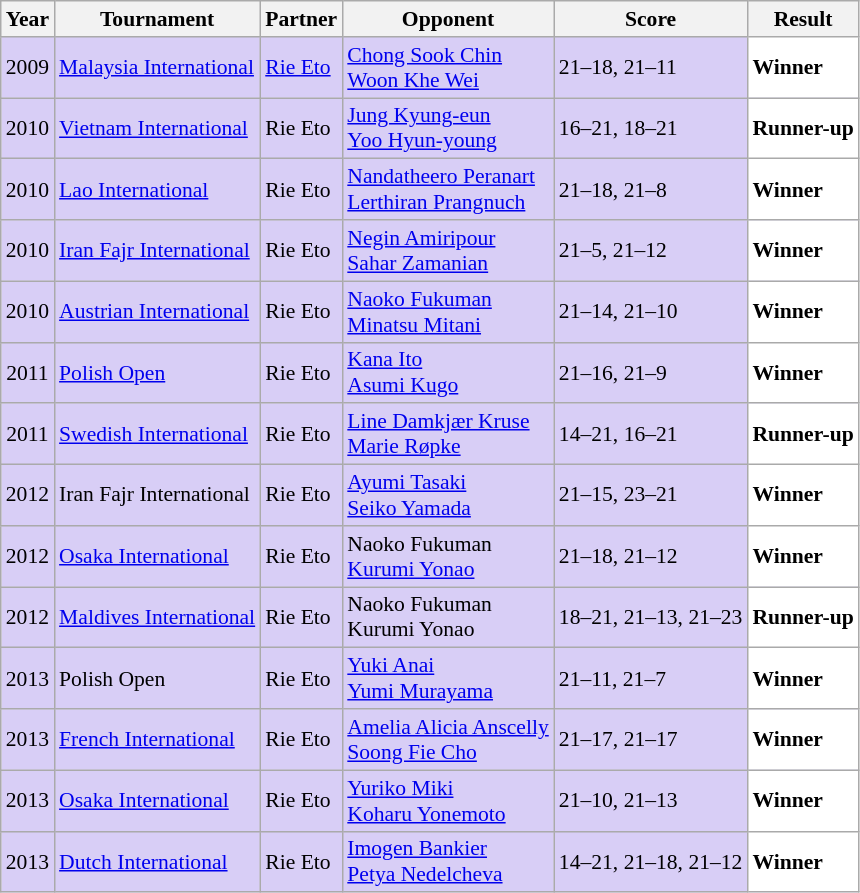<table class="sortable wikitable" style="font-size: 90%;">
<tr>
<th>Year</th>
<th>Tournament</th>
<th>Partner</th>
<th>Opponent</th>
<th>Score</th>
<th>Result</th>
</tr>
<tr style="background:#D8CEF6">
<td align="center">2009</td>
<td align="left"><a href='#'>Malaysia International</a></td>
<td align="left"> <a href='#'>Rie Eto</a></td>
<td align="left"> <a href='#'>Chong Sook Chin</a><br> <a href='#'>Woon Khe Wei</a></td>
<td align="left">21–18, 21–11</td>
<td style="text-align:left; background:white"> <strong>Winner</strong></td>
</tr>
<tr style="background:#D8CEF6">
<td align="center">2010</td>
<td align="left"><a href='#'>Vietnam International</a></td>
<td align="left"> Rie Eto</td>
<td align="left"> <a href='#'>Jung Kyung-eun</a><br> <a href='#'>Yoo Hyun-young</a></td>
<td align="left">16–21, 18–21</td>
<td style="text-align:left; background:white"> <strong>Runner-up</strong></td>
</tr>
<tr style="background:#D8CEF6">
<td align="center">2010</td>
<td align="left"><a href='#'>Lao International</a></td>
<td align="left"> Rie Eto</td>
<td align="left"> <a href='#'>Nandatheero Peranart</a><br> <a href='#'>Lerthiran Prangnuch</a></td>
<td align="left">21–18, 21–8</td>
<td style="text-align:left; background:white"> <strong>Winner</strong></td>
</tr>
<tr style="background:#D8CEF6">
<td align="center">2010</td>
<td align="left"><a href='#'>Iran Fajr International</a></td>
<td align="left"> Rie Eto</td>
<td align="left"> <a href='#'>Negin Amiripour</a><br> <a href='#'>Sahar Zamanian</a></td>
<td align="left">21–5, 21–12</td>
<td style="text-align:left; background:white"> <strong>Winner</strong></td>
</tr>
<tr style="background:#D8CEF6">
<td align="center">2010</td>
<td align="left"><a href='#'>Austrian International</a></td>
<td align="left"> Rie Eto</td>
<td align="left"> <a href='#'>Naoko Fukuman</a><br> <a href='#'>Minatsu Mitani</a></td>
<td align="left">21–14, 21–10</td>
<td style="text-align:left; background:white"> <strong>Winner</strong></td>
</tr>
<tr style="background:#D8CEF6">
<td align="center">2011</td>
<td align="left"><a href='#'>Polish Open</a></td>
<td align="left"> Rie Eto</td>
<td align="left"> <a href='#'>Kana Ito</a><br> <a href='#'>Asumi Kugo</a></td>
<td align="left">21–16, 21–9</td>
<td style="text-align:left; background:white"> <strong>Winner</strong></td>
</tr>
<tr style="background:#D8CEF6">
<td align="center">2011</td>
<td align="left"><a href='#'>Swedish International</a></td>
<td align="left"> Rie Eto</td>
<td align="left"> <a href='#'>Line Damkjær Kruse</a><br> <a href='#'>Marie Røpke</a></td>
<td align="left">14–21, 16–21</td>
<td style="text-align:left; background:white"> <strong>Runner-up</strong></td>
</tr>
<tr style="background:#D8CEF6">
<td align="center">2012</td>
<td align="left">Iran Fajr International</td>
<td align="left"> Rie Eto</td>
<td align="left"> <a href='#'>Ayumi Tasaki</a><br> <a href='#'>Seiko Yamada</a></td>
<td align="left">21–15, 23–21</td>
<td style="text-align:left; background:white"> <strong>Winner</strong></td>
</tr>
<tr style="background:#D8CEF6">
<td align="center">2012</td>
<td align="left"><a href='#'>Osaka International</a></td>
<td align="left"> Rie Eto</td>
<td align="left"> Naoko Fukuman<br> <a href='#'>Kurumi Yonao</a></td>
<td align="left">21–18, 21–12</td>
<td style="text-align:left; background:white"> <strong>Winner</strong></td>
</tr>
<tr style="background:#D8CEF6">
<td align="center">2012</td>
<td align="left"><a href='#'>Maldives International</a></td>
<td align="left"> Rie Eto</td>
<td align="left"> Naoko Fukuman<br> Kurumi Yonao</td>
<td align="left">18–21, 21–13, 21–23</td>
<td style="text-align:left; background:white"> <strong>Runner-up</strong></td>
</tr>
<tr style="background:#D8CEF6">
<td align="center">2013</td>
<td align="left">Polish Open</td>
<td align="left"> Rie Eto</td>
<td align="left"> <a href='#'>Yuki Anai</a><br> <a href='#'>Yumi Murayama</a></td>
<td align="left">21–11, 21–7</td>
<td style="text-align:left; background:white"> <strong>Winner</strong></td>
</tr>
<tr style="background:#D8CEF6">
<td align="center">2013</td>
<td align="left"><a href='#'>French International</a></td>
<td align="left"> Rie Eto</td>
<td align="left"> <a href='#'>Amelia Alicia Anscelly</a><br> <a href='#'>Soong Fie Cho</a></td>
<td align="left">21–17, 21–17</td>
<td style="text-align:left; background:white"> <strong>Winner</strong></td>
</tr>
<tr style="background:#D8CEF6">
<td align="center">2013</td>
<td align="left"><a href='#'>Osaka International</a></td>
<td align="left"> Rie Eto</td>
<td align="left"> <a href='#'>Yuriko Miki</a><br> <a href='#'>Koharu Yonemoto</a></td>
<td align="left">21–10, 21–13</td>
<td style="text-align:left; background:white"> <strong>Winner</strong></td>
</tr>
<tr style="background:#D8CEF6">
<td align="center">2013</td>
<td align="left"><a href='#'>Dutch International</a></td>
<td align="left"> Rie Eto</td>
<td align="left"> <a href='#'>Imogen Bankier</a><br> <a href='#'>Petya Nedelcheva</a></td>
<td align="left">14–21, 21–18, 21–12</td>
<td style="text-align:left; background:white"> <strong>Winner</strong></td>
</tr>
</table>
